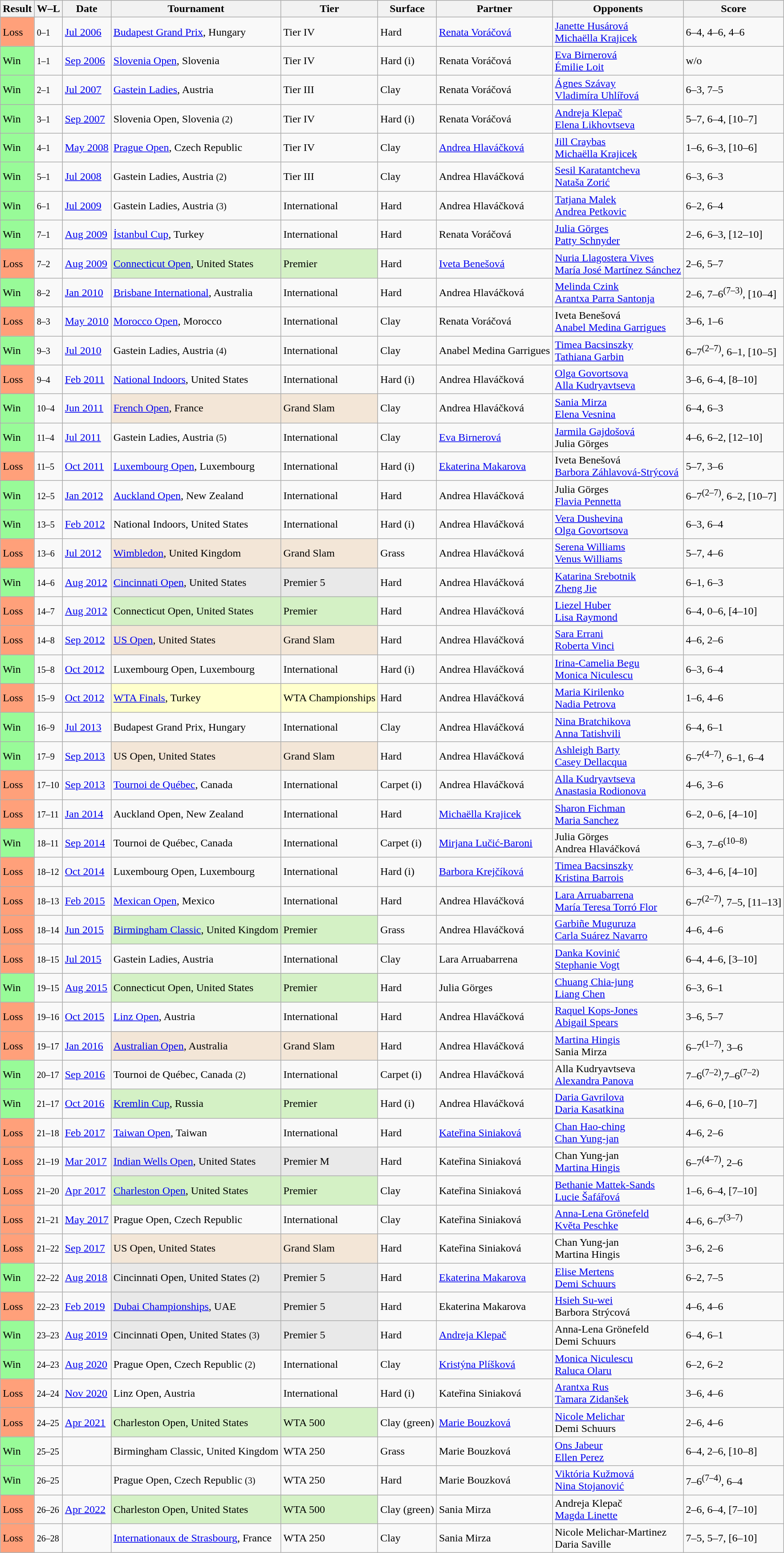<table class="sortable wikitable nowrap">
<tr>
<th>Result</th>
<th class=unsortable>W–L</th>
<th>Date</th>
<th>Tournament</th>
<th>Tier</th>
<th>Surface</th>
<th>Partner</th>
<th>Opponents</th>
<th class=unsortable>Score</th>
</tr>
<tr>
<td style=background:#ffa07a;>Loss</td>
<td><small>0–1</small></td>
<td><a href='#'>Jul 2006</a></td>
<td><a href='#'>Budapest Grand Prix</a>, Hungary</td>
<td>Tier IV</td>
<td>Hard</td>
<td> <a href='#'>Renata Voráčová</a></td>
<td> <a href='#'>Janette Husárová</a> <br>  <a href='#'>Michaëlla Krajicek</a></td>
<td>6–4, 4–6, 4–6</td>
</tr>
<tr>
<td style=background:#98fb98;>Win</td>
<td><small>1–1</small></td>
<td><a href='#'>Sep 2006</a></td>
<td><a href='#'>Slovenia Open</a>, Slovenia</td>
<td>Tier IV</td>
<td>Hard (i)</td>
<td> Renata Voráčová</td>
<td> <a href='#'>Eva Birnerová</a> <br>  <a href='#'>Émilie Loit</a></td>
<td>w/o</td>
</tr>
<tr>
<td style=background:#98fb98;>Win</td>
<td><small>2–1</small></td>
<td><a href='#'>Jul 2007</a></td>
<td><a href='#'>Gastein Ladies</a>, Austria</td>
<td>Tier III</td>
<td>Clay</td>
<td> Renata Voráčová</td>
<td> <a href='#'>Ágnes Szávay</a> <br>  <a href='#'>Vladimíra Uhlířová</a></td>
<td>6–3, 7–5</td>
</tr>
<tr>
<td style=background:#98fb98;>Win</td>
<td><small>3–1</small></td>
<td><a href='#'>Sep 2007</a></td>
<td>Slovenia Open, Slovenia <small>(2)</small></td>
<td>Tier IV</td>
<td>Hard (i)</td>
<td> Renata Voráčová</td>
<td> <a href='#'>Andreja Klepač</a> <br>  <a href='#'>Elena Likhovtseva</a></td>
<td>5–7, 6–4, [10–7]</td>
</tr>
<tr>
<td style=background:#98fb98;>Win</td>
<td><small>4–1</small></td>
<td><a href='#'>May 2008</a></td>
<td><a href='#'>Prague Open</a>, Czech Republic</td>
<td>Tier IV</td>
<td>Clay</td>
<td> <a href='#'>Andrea Hlaváčková</a></td>
<td> <a href='#'>Jill Craybas</a> <br>  <a href='#'>Michaëlla Krajicek</a></td>
<td>1–6, 6–3, [10–6]</td>
</tr>
<tr>
<td style=background:#98fb98;>Win</td>
<td><small>5–1</small></td>
<td><a href='#'>Jul 2008</a></td>
<td>Gastein Ladies, Austria <small>(2)</small></td>
<td>Tier III</td>
<td>Clay</td>
<td> Andrea Hlaváčková</td>
<td> <a href='#'>Sesil Karatantcheva</a> <br>  <a href='#'>Nataša Zorić</a></td>
<td>6–3, 6–3</td>
</tr>
<tr>
<td style=background:#98fb98;>Win</td>
<td><small>6–1</small></td>
<td><a href='#'>Jul 2009</a></td>
<td>Gastein Ladies, Austria <small>(3)</small></td>
<td>International</td>
<td>Hard</td>
<td> Andrea Hlaváčková</td>
<td> <a href='#'>Tatjana Malek</a> <br>  <a href='#'>Andrea Petkovic</a></td>
<td>6–2, 6–4</td>
</tr>
<tr>
<td style=background:#98fb98;>Win</td>
<td><small>7–1</small></td>
<td><a href='#'>Aug 2009</a></td>
<td><a href='#'>İstanbul Cup</a>, Turkey</td>
<td>International</td>
<td>Hard</td>
<td> Renata Voráčová</td>
<td> <a href='#'>Julia Görges</a> <br>  <a href='#'>Patty Schnyder</a></td>
<td>2–6, 6–3, [12–10]</td>
</tr>
<tr>
<td style=background:#ffa07a;>Loss</td>
<td><small>7–2</small></td>
<td><a href='#'>Aug 2009</a></td>
<td style=background:#d4f1c5;><a href='#'>Connecticut Open</a>, United States</td>
<td style=background:#d4f1c5;>Premier</td>
<td>Hard</td>
<td> <a href='#'>Iveta Benešová</a></td>
<td> <a href='#'>Nuria Llagostera Vives</a> <br>  <a href='#'>María José Martínez Sánchez</a></td>
<td>2–6, 5–7</td>
</tr>
<tr>
<td style=background:#98fb98;>Win</td>
<td><small>8–2</small></td>
<td><a href='#'>Jan 2010</a></td>
<td><a href='#'>Brisbane International</a>, Australia</td>
<td>International</td>
<td>Hard</td>
<td> Andrea Hlaváčková</td>
<td> <a href='#'>Melinda Czink</a> <br>  <a href='#'>Arantxa Parra Santonja</a></td>
<td>2–6, 7–6<sup>(7–3)</sup>, [10–4]</td>
</tr>
<tr>
<td style=background:#ffa07a;>Loss</td>
<td><small>8–3</small></td>
<td><a href='#'>May 2010</a></td>
<td><a href='#'>Morocco Open</a>, Morocco</td>
<td>International</td>
<td>Clay</td>
<td> Renata Voráčová</td>
<td> Iveta Benešová <br>  <a href='#'>Anabel Medina Garrigues</a></td>
<td>3–6, 1–6</td>
</tr>
<tr>
<td style=background:#98fb98;>Win</td>
<td><small>9–3</small></td>
<td><a href='#'>Jul 2010</a></td>
<td>Gastein Ladies, Austria <small>(4)</small></td>
<td>International</td>
<td>Clay</td>
<td> Anabel Medina Garrigues</td>
<td> <a href='#'>Timea Bacsinszky</a> <br>  <a href='#'>Tathiana Garbin</a></td>
<td>6–7<sup>(2–7)</sup>, 6–1, [10–5]</td>
</tr>
<tr>
<td style=background:#ffa07a;>Loss</td>
<td><small>9–4</small></td>
<td><a href='#'>Feb 2011</a></td>
<td><a href='#'>National Indoors</a>, United States</td>
<td>International</td>
<td>Hard (i)</td>
<td> Andrea Hlaváčková</td>
<td> <a href='#'>Olga Govortsova</a> <br>  <a href='#'>Alla Kudryavtseva</a></td>
<td>3–6, 6–4, [8–10]</td>
</tr>
<tr>
<td style=background:#98fb98;>Win</td>
<td><small>10–4</small></td>
<td><a href='#'>Jun 2011</a></td>
<td style=background:#f3e6d7;><a href='#'>French Open</a>, France</td>
<td style=background:#f3e6d7;>Grand Slam</td>
<td>Clay</td>
<td> Andrea Hlaváčková</td>
<td> <a href='#'>Sania Mirza</a> <br>  <a href='#'>Elena Vesnina</a></td>
<td>6–4, 6–3</td>
</tr>
<tr>
<td style=background:#98fb98;>Win</td>
<td><small>11–4</small></td>
<td><a href='#'>Jul 2011</a></td>
<td>Gastein Ladies, Austria <small>(5)</small></td>
<td>International</td>
<td>Clay</td>
<td> <a href='#'>Eva Birnerová</a></td>
<td> <a href='#'>Jarmila Gajdošová</a> <br>  Julia Görges</td>
<td>4–6, 6–2, [12–10]</td>
</tr>
<tr>
<td style=background:#ffa07a;>Loss</td>
<td><small>11–5</small></td>
<td><a href='#'>Oct 2011</a></td>
<td><a href='#'>Luxembourg Open</a>, Luxembourg</td>
<td>International</td>
<td>Hard (i)</td>
<td> <a href='#'>Ekaterina Makarova</a></td>
<td> Iveta Benešová <br>  <a href='#'>Barbora Záhlavová-Strýcová</a></td>
<td>5–7, 3–6</td>
</tr>
<tr>
<td style=background:#98fb98;>Win</td>
<td><small>12–5</small></td>
<td><a href='#'>Jan 2012</a></td>
<td><a href='#'>Auckland Open</a>, New Zealand</td>
<td>International</td>
<td>Hard</td>
<td> Andrea Hlaváčková</td>
<td> Julia Görges <br>  <a href='#'>Flavia Pennetta</a></td>
<td>6–7<sup>(2–7)</sup>, 6–2, [10–7]</td>
</tr>
<tr>
<td style=background:#98fb98;>Win</td>
<td><small>13–5</small></td>
<td><a href='#'>Feb 2012</a></td>
<td>National Indoors, United States</td>
<td>International</td>
<td>Hard (i)</td>
<td> Andrea Hlaváčková</td>
<td> <a href='#'>Vera Dushevina</a> <br>  <a href='#'>Olga Govortsova</a></td>
<td>6–3, 6–4</td>
</tr>
<tr>
<td style=background:#ffa07a;>Loss</td>
<td><small>13–6</small></td>
<td><a href='#'>Jul 2012</a></td>
<td style=background:#f3e6d7;><a href='#'>Wimbledon</a>, United Kingdom</td>
<td style=background:#f3e6d7;>Grand Slam</td>
<td>Grass</td>
<td> Andrea Hlaváčková</td>
<td> <a href='#'>Serena Williams</a> <br>  <a href='#'>Venus Williams</a></td>
<td>5–7, 4–6</td>
</tr>
<tr>
<td style=background:#98fb98;>Win</td>
<td><small>14–6</small></td>
<td><a href='#'>Aug 2012</a></td>
<td style=background:#e9e9e9;><a href='#'>Cincinnati Open</a>, United States</td>
<td style=background:#e9e9e9;>Premier 5</td>
<td>Hard</td>
<td> Andrea Hlaváčková</td>
<td> <a href='#'>Katarina Srebotnik</a> <br>  <a href='#'>Zheng Jie</a></td>
<td>6–1, 6–3</td>
</tr>
<tr>
<td style=background:#ffa07a;>Loss</td>
<td><small>14–7</small></td>
<td><a href='#'>Aug 2012</a></td>
<td style=background:#d4f1c5;>Connecticut Open, United States</td>
<td style=background:#d4f1c5;>Premier</td>
<td>Hard</td>
<td> Andrea Hlaváčková</td>
<td> <a href='#'>Liezel Huber</a> <br>  <a href='#'>Lisa Raymond</a></td>
<td>6–4, 0–6, [4–10]</td>
</tr>
<tr>
<td style=background:#ffa07a;>Loss</td>
<td><small>14–8</small></td>
<td><a href='#'>Sep 2012</a></td>
<td style=background:#f3e6d7;><a href='#'>US Open</a>, United States</td>
<td style=background:#f3e6d7;>Grand Slam</td>
<td>Hard</td>
<td> Andrea Hlaváčková</td>
<td> <a href='#'>Sara Errani</a> <br>  <a href='#'>Roberta Vinci</a></td>
<td>4–6, 2–6</td>
</tr>
<tr>
<td style=background:#98fb98;>Win</td>
<td><small>15–8</small></td>
<td><a href='#'>Oct 2012</a></td>
<td>Luxembourg Open, Luxembourg</td>
<td>International</td>
<td>Hard (i)</td>
<td> Andrea Hlaváčková</td>
<td> <a href='#'>Irina-Camelia Begu</a> <br>  <a href='#'>Monica Niculescu</a></td>
<td>6–3, 6–4</td>
</tr>
<tr>
<td style=background:#ffa07a;>Loss</td>
<td><small>15–9</small></td>
<td><a href='#'>Oct 2012</a></td>
<td style=background:#ffc;><a href='#'>WTA Finals</a>, Turkey</td>
<td style=background:#ffc;>WTA Championships</td>
<td>Hard</td>
<td> Andrea Hlaváčková</td>
<td> <a href='#'>Maria Kirilenko</a> <br>  <a href='#'>Nadia Petrova</a></td>
<td>1–6, 4–6</td>
</tr>
<tr>
<td style=background:#98fb98;>Win</td>
<td><small>16–9</small></td>
<td><a href='#'>Jul 2013</a></td>
<td>Budapest Grand Prix, Hungary</td>
<td>International</td>
<td>Clay</td>
<td> Andrea Hlaváčková</td>
<td> <a href='#'>Nina Bratchikova</a> <br>  <a href='#'>Anna Tatishvili</a></td>
<td>6–4, 6–1</td>
</tr>
<tr>
<td style=background:#98fb98;>Win</td>
<td><small>17–9</small></td>
<td><a href='#'>Sep 2013</a></td>
<td style=background:#f3e6d7;>US Open, United States</td>
<td style=background:#f3e6d7;>Grand Slam</td>
<td>Hard</td>
<td> Andrea Hlaváčková</td>
<td> <a href='#'>Ashleigh Barty</a> <br>  <a href='#'>Casey Dellacqua</a></td>
<td>6–7<sup>(4–7)</sup>, 6–1, 6–4</td>
</tr>
<tr>
<td style=background:#ffa07a;>Loss</td>
<td><small>17–10</small></td>
<td><a href='#'>Sep 2013</a></td>
<td><a href='#'>Tournoi de Québec</a>, Canada</td>
<td>International</td>
<td>Carpet (i)</td>
<td> Andrea Hlaváčková</td>
<td> <a href='#'>Alla Kudryavtseva</a> <br>  <a href='#'>Anastasia Rodionova</a></td>
<td>4–6, 3–6</td>
</tr>
<tr>
<td style=background:#ffa07a;>Loss</td>
<td><small>17–11</small></td>
<td><a href='#'>Jan 2014</a></td>
<td>Auckland Open, New Zealand</td>
<td>International</td>
<td>Hard</td>
<td> <a href='#'>Michaëlla Krajicek</a></td>
<td> <a href='#'>Sharon Fichman</a> <br>  <a href='#'>Maria Sanchez</a></td>
<td>6–2, 0–6, [4–10]</td>
</tr>
<tr>
<td style=background:#98fb98;>Win</td>
<td><small>18–11</small></td>
<td><a href='#'>Sep 2014</a></td>
<td>Tournoi de Québec, Canada</td>
<td>International</td>
<td>Carpet (i)</td>
<td> <a href='#'>Mirjana Lučić-Baroni</a></td>
<td> Julia Görges <br>  Andrea Hlaváčková</td>
<td>6–3, 7–6<sup>(10–8)</sup></td>
</tr>
<tr>
<td style=background:#ffa07a;>Loss</td>
<td><small>18–12</small></td>
<td><a href='#'>Oct 2014</a></td>
<td>Luxembourg Open, Luxembourg</td>
<td>International</td>
<td>Hard (i)</td>
<td> <a href='#'>Barbora Krejčíková</a></td>
<td> <a href='#'>Timea Bacsinszky</a> <br>  <a href='#'>Kristina Barrois</a></td>
<td>6–3, 4–6, [4–10]</td>
</tr>
<tr>
<td style=background:#ffa07a;>Loss</td>
<td><small>18–13</small></td>
<td><a href='#'>Feb 2015</a></td>
<td><a href='#'>Mexican Open</a>, Mexico</td>
<td>International</td>
<td>Hard</td>
<td> Andrea Hlaváčková</td>
<td> <a href='#'>Lara Arruabarrena</a> <br>  <a href='#'>María Teresa Torró Flor</a></td>
<td>6–7<sup>(2–7)</sup>, 7–5, [11–13]</td>
</tr>
<tr>
<td style=background:#ffa07a;>Loss</td>
<td><small>18–14</small></td>
<td><a href='#'>Jun 2015</a></td>
<td style=background:#d4f1c5;><a href='#'>Birmingham Classic</a>, United Kingdom</td>
<td style=background:#d4f1c5;>Premier</td>
<td>Grass</td>
<td> Andrea Hlaváčková</td>
<td> <a href='#'>Garbiñe Muguruza</a> <br>  <a href='#'>Carla Suárez Navarro</a></td>
<td>4–6, 4–6</td>
</tr>
<tr>
<td style=background:#ffa07a;>Loss</td>
<td><small>18–15</small></td>
<td><a href='#'>Jul 2015</a></td>
<td>Gastein Ladies, Austria</td>
<td>International</td>
<td>Clay</td>
<td> Lara Arruabarrena</td>
<td> <a href='#'>Danka Kovinić</a> <br>  <a href='#'>Stephanie Vogt</a></td>
<td>6–4, 4–6, [3–10]</td>
</tr>
<tr>
<td style=background:#98fb98;>Win</td>
<td><small>19–15</small></td>
<td><a href='#'>Aug 2015</a></td>
<td style=background:#d4f1c5;>Connecticut Open, United States</td>
<td style=background:#d4f1c5;>Premier</td>
<td>Hard</td>
<td> Julia Görges</td>
<td> <a href='#'>Chuang Chia-jung</a> <br>  <a href='#'>Liang Chen</a></td>
<td>6–3, 6–1</td>
</tr>
<tr>
<td style=background:#ffa07a;>Loss</td>
<td><small>19–16</small></td>
<td><a href='#'>Oct 2015</a></td>
<td><a href='#'>Linz Open</a>, Austria</td>
<td>International</td>
<td>Hard</td>
<td> Andrea Hlaváčková</td>
<td> <a href='#'>Raquel Kops-Jones</a> <br>  <a href='#'>Abigail Spears</a></td>
<td>3–6, 5–7</td>
</tr>
<tr>
<td style=background:#ffa07a;>Loss</td>
<td><small>19–17</small></td>
<td><a href='#'>Jan 2016</a></td>
<td style=background:#f3e6d7;><a href='#'>Australian Open</a>, Australia</td>
<td style=background:#f3e6d7;>Grand Slam</td>
<td>Hard</td>
<td> Andrea Hlaváčková</td>
<td> <a href='#'>Martina Hingis</a> <br>  Sania Mirza</td>
<td>6–7<sup>(1–7)</sup>, 3–6</td>
</tr>
<tr>
<td style=background:#98fb98;>Win</td>
<td><small>20–17</small></td>
<td><a href='#'>Sep 2016</a></td>
<td>Tournoi de Québec, Canada <small>(2)</small></td>
<td>International</td>
<td>Carpet (i)</td>
<td> Andrea Hlaváčková</td>
<td> Alla Kudryavtseva <br>  <a href='#'>Alexandra Panova</a></td>
<td>7–6<sup>(7–2)</sup>,7–6<sup>(7–2)</sup></td>
</tr>
<tr>
<td style=background:#98fb98;>Win</td>
<td><small>21–17</small></td>
<td><a href='#'>Oct 2016</a></td>
<td style=background:#d4f1c5;><a href='#'>Kremlin Cup</a>, Russia</td>
<td style=background:#d4f1c5;>Premier</td>
<td>Hard (i)</td>
<td> Andrea Hlaváčková</td>
<td> <a href='#'>Daria Gavrilova</a> <br>  <a href='#'>Daria Kasatkina</a></td>
<td>4–6, 6–0, [10–7]</td>
</tr>
<tr>
<td style=background:#ffa07a;>Loss</td>
<td><small>21–18</small></td>
<td><a href='#'>Feb 2017</a></td>
<td><a href='#'>Taiwan Open</a>, Taiwan</td>
<td>International</td>
<td>Hard</td>
<td> <a href='#'>Kateřina Siniaková</a></td>
<td> <a href='#'>Chan Hao-ching</a> <br>  <a href='#'>Chan Yung-jan</a></td>
<td>4–6, 2–6</td>
</tr>
<tr>
<td style=background:#ffa07a;>Loss</td>
<td><small>21–19</small></td>
<td><a href='#'>Mar 2017</a></td>
<td style=background:#e9e9e9><a href='#'>Indian Wells Open</a>, United States</td>
<td style=background:#e9e9e9>Premier M</td>
<td>Hard</td>
<td> Kateřina Siniaková</td>
<td> Chan Yung-jan <br>  <a href='#'>Martina Hingis</a></td>
<td>6–7<sup>(4–7)</sup>, 2–6</td>
</tr>
<tr>
<td style=background:#ffa07a;>Loss</td>
<td><small>21–20</small></td>
<td><a href='#'>Apr 2017</a></td>
<td style=background:#d4f1c5><a href='#'>Charleston Open</a>, United States</td>
<td style=background:#d4f1c5>Premier</td>
<td>Clay</td>
<td> Kateřina Siniaková</td>
<td> <a href='#'>Bethanie Mattek-Sands</a> <br>  <a href='#'>Lucie Šafářová</a></td>
<td>1–6, 6–4, [7–10]</td>
</tr>
<tr>
<td style=background:#ffa07a;>Loss</td>
<td><small>21–21</small></td>
<td><a href='#'>May 2017</a></td>
<td>Prague Open, Czech Republic</td>
<td>International</td>
<td>Clay</td>
<td> Kateřina Siniaková</td>
<td> <a href='#'>Anna-Lena Grönefeld</a> <br>  <a href='#'>Květa Peschke</a></td>
<td>4–6, 6–7<sup>(3–7)</sup></td>
</tr>
<tr>
<td style=background:#ffa07a;>Loss</td>
<td><small>21–22</small></td>
<td><a href='#'>Sep 2017</a></td>
<td style=background:#f3e6d7>US Open, United States</td>
<td style=background:#f3e6d7>Grand Slam</td>
<td>Hard</td>
<td> Kateřina Siniaková</td>
<td> Chan Yung-jan <br>  Martina Hingis</td>
<td>3–6, 2–6</td>
</tr>
<tr>
<td style=background:#98fb98;>Win</td>
<td><small>22–22</small></td>
<td><a href='#'>Aug 2018</a></td>
<td style=background:#e9e9e9;>Cincinnati Open, United States <small>(2)</small></td>
<td style=background:#e9e9e9;>Premier 5</td>
<td>Hard</td>
<td> <a href='#'>Ekaterina Makarova</a></td>
<td> <a href='#'>Elise Mertens</a> <br>  <a href='#'>Demi Schuurs</a></td>
<td>6–2, 7–5</td>
</tr>
<tr>
<td style=background:#ffa07a;>Loss</td>
<td><small>22–23</small></td>
<td><a href='#'>Feb 2019</a></td>
<td style=background:#e9e9e9;><a href='#'>Dubai Championships</a>, UAE</td>
<td style=background:#e9e9e9;>Premier 5</td>
<td>Hard</td>
<td> Ekaterina Makarova</td>
<td> <a href='#'>Hsieh Su-wei</a> <br>  Barbora Strýcová</td>
<td>4–6, 4–6</td>
</tr>
<tr>
<td style=background:#98fb98;>Win</td>
<td><small>23–23</small></td>
<td><a href='#'>Aug 2019</a></td>
<td style=background:#e9e9e9;>Cincinnati Open, United States <small>(3)</small></td>
<td style=background:#e9e9e9;>Premier 5</td>
<td>Hard</td>
<td> <a href='#'>Andreja Klepač</a></td>
<td> Anna-Lena Grönefeld <br>  Demi Schuurs</td>
<td>6–4, 6–1</td>
</tr>
<tr>
<td style=background:#98fb98;>Win</td>
<td><small>24–23</small></td>
<td><a href='#'>Aug 2020</a></td>
<td>Prague Open, Czech Republic <small>(2)</small></td>
<td>International</td>
<td>Clay</td>
<td> <a href='#'>Kristýna Plíšková</a></td>
<td> <a href='#'>Monica Niculescu</a> <br>  <a href='#'>Raluca Olaru</a></td>
<td>6–2, 6–2</td>
</tr>
<tr>
<td style=background:#ffa07a;>Loss</td>
<td><small>24–24</small></td>
<td><a href='#'>Nov 2020</a></td>
<td>Linz Open, Austria</td>
<td>International</td>
<td>Hard (i)</td>
<td> Kateřina Siniaková</td>
<td> <a href='#'>Arantxa Rus</a> <br>  <a href='#'>Tamara Zidanšek</a></td>
<td>3–6, 4–6</td>
</tr>
<tr>
<td style=background:#ffa07a;>Loss</td>
<td><small>24–25</small></td>
<td><a href='#'>Apr 2021</a></td>
<td style=background:#d4f1c5;>Charleston Open, United States</td>
<td style=background:#d4f1c5;>WTA 500</td>
<td>Clay (green)</td>
<td> <a href='#'>Marie Bouzková</a></td>
<td> <a href='#'>Nicole Melichar</a><br>  Demi Schuurs</td>
<td>2–6, 4–6</td>
</tr>
<tr>
<td style=background:#98fb98;>Win</td>
<td><small>25–25</small></td>
<td><a href='#'></a></td>
<td>Birmingham Classic, United Kingdom</td>
<td>WTA 250</td>
<td>Grass</td>
<td> Marie Bouzková</td>
<td> <a href='#'>Ons Jabeur</a> <br>  <a href='#'>Ellen Perez</a></td>
<td>6–4, 2–6, [10–8]</td>
</tr>
<tr>
<td style=background:#98fb98;>Win</td>
<td><small>26–25</small></td>
<td><a href='#'></a></td>
<td>Prague Open, Czech Republic <small>(3)</small></td>
<td>WTA 250</td>
<td>Hard</td>
<td> Marie Bouzková</td>
<td> <a href='#'>Viktória Kužmová</a> <br>  <a href='#'>Nina Stojanović</a></td>
<td>7–6<sup>(7–4)</sup>, 6–4</td>
</tr>
<tr>
<td style=background:#ffa07a;>Loss</td>
<td><small>26–26</small></td>
<td><a href='#'>Apr 2022</a></td>
<td style=background:#d4f1c5;>Charleston Open, United States</td>
<td style=background:#d4f1c5;>WTA 500</td>
<td>Clay (green)</td>
<td> Sania Mirza</td>
<td> Andreja Klepač <br>  <a href='#'>Magda Linette</a></td>
<td>2–6, 6–4, [7–10]</td>
</tr>
<tr>
<td style=background:#ffa07a;>Loss</td>
<td><small>26–28</small></td>
<td><a href='#'></a></td>
<td><a href='#'>Internationaux de Strasbourg</a>, France</td>
<td>WTA 250</td>
<td>Clay</td>
<td> Sania Mirza</td>
<td> Nicole Melichar-Martinez <br>  Daria Saville</td>
<td>7–5, 5–7, [6–10]</td>
</tr>
</table>
